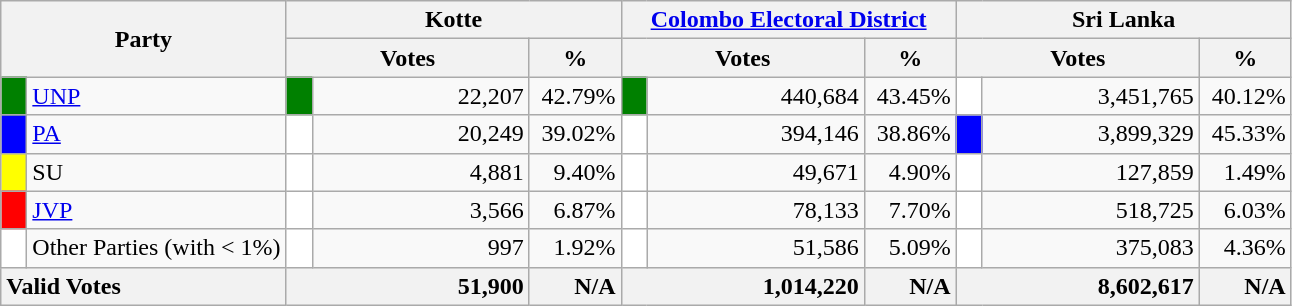<table class="wikitable">
<tr>
<th colspan="2" width="144px"rowspan="2">Party</th>
<th colspan="3" width="216px">Kotte</th>
<th colspan="3" width="216px"><a href='#'>Colombo Electoral District</a></th>
<th colspan="3" width="216px">Sri Lanka</th>
</tr>
<tr>
<th colspan="2" width="144px">Votes</th>
<th>%</th>
<th colspan="2" width="144px">Votes</th>
<th>%</th>
<th colspan="2" width="144px">Votes</th>
<th>%</th>
</tr>
<tr>
<td style="background-color:green;" width="10px"></td>
<td style="text-align:left;"><a href='#'>UNP</a></td>
<td style="background-color:green;" width="10px"></td>
<td style="text-align:right;">22,207</td>
<td style="text-align:right;">42.79%</td>
<td style="background-color:green;" width="10px"></td>
<td style="text-align:right;">440,684</td>
<td style="text-align:right;">43.45%</td>
<td style="background-color:white;" width="10px"></td>
<td style="text-align:right;">3,451,765</td>
<td style="text-align:right;">40.12%</td>
</tr>
<tr>
<td style="background-color:blue;" width="10px"></td>
<td style="text-align:left;"><a href='#'>PA</a></td>
<td style="background-color:white;" width="10px"></td>
<td style="text-align:right;">20,249</td>
<td style="text-align:right;">39.02%</td>
<td style="background-color:white;" width="10px"></td>
<td style="text-align:right;">394,146</td>
<td style="text-align:right;">38.86%</td>
<td style="background-color:blue;" width="10px"></td>
<td style="text-align:right;">3,899,329</td>
<td style="text-align:right;">45.33%</td>
</tr>
<tr>
<td style="background-color:yellow;" width="10px"></td>
<td style="text-align:left;">SU</td>
<td style="background-color:white;" width="10px"></td>
<td style="text-align:right;">4,881</td>
<td style="text-align:right;">9.40%</td>
<td style="background-color:white;" width="10px"></td>
<td style="text-align:right;">49,671</td>
<td style="text-align:right;">4.90%</td>
<td style="background-color:white;" width="10px"></td>
<td style="text-align:right;">127,859</td>
<td style="text-align:right;">1.49%</td>
</tr>
<tr>
<td style="background-color:red;" width="10px"></td>
<td style="text-align:left;"><a href='#'>JVP</a></td>
<td style="background-color:white;" width="10px"></td>
<td style="text-align:right;">3,566</td>
<td style="text-align:right;">6.87%</td>
<td style="background-color:white;" width="10px"></td>
<td style="text-align:right;">78,133</td>
<td style="text-align:right;">7.70%</td>
<td style="background-color:white;" width="10px"></td>
<td style="text-align:right;">518,725</td>
<td style="text-align:right;">6.03%</td>
</tr>
<tr>
<td style="background-color:white;" width="10px"></td>
<td style="text-align:left;">Other Parties (with < 1%)</td>
<td style="background-color:white;" width="10px"></td>
<td style="text-align:right;">997</td>
<td style="text-align:right;">1.92%</td>
<td style="background-color:white;" width="10px"></td>
<td style="text-align:right;">51,586</td>
<td style="text-align:right;">5.09%</td>
<td style="background-color:white;" width="10px"></td>
<td style="text-align:right;">375,083</td>
<td style="text-align:right;">4.36%</td>
</tr>
<tr>
<th colspan="2" width="144px"style="text-align:left;">Valid Votes</th>
<th style="text-align:right;"colspan="2" width="144px">51,900</th>
<th style="text-align:right;">N/A</th>
<th style="text-align:right;"colspan="2" width="144px">1,014,220</th>
<th style="text-align:right;">N/A</th>
<th style="text-align:right;"colspan="2" width="144px">8,602,617</th>
<th style="text-align:right;">N/A</th>
</tr>
</table>
